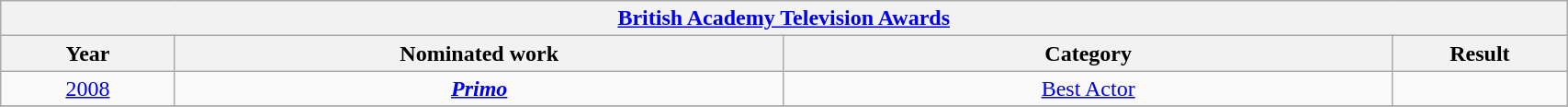<table width="90%" class="wikitable">
<tr>
<th colspan="4" align="center"><a href='#'>British Academy Television Awards</a></th>
</tr>
<tr>
<th width="10%">Year</th>
<th width="35%">Nominated work</th>
<th width="35%">Category</th>
<th width="10%">Result</th>
</tr>
<tr>
<td align="center"><a href='#'>2008</a></td>
<td align="center"><strong><em><a href='#'>Primo</a></em></strong></td>
<td align="center"><a href='#'>Best Actor</a></td>
<td></td>
</tr>
<tr>
</tr>
</table>
